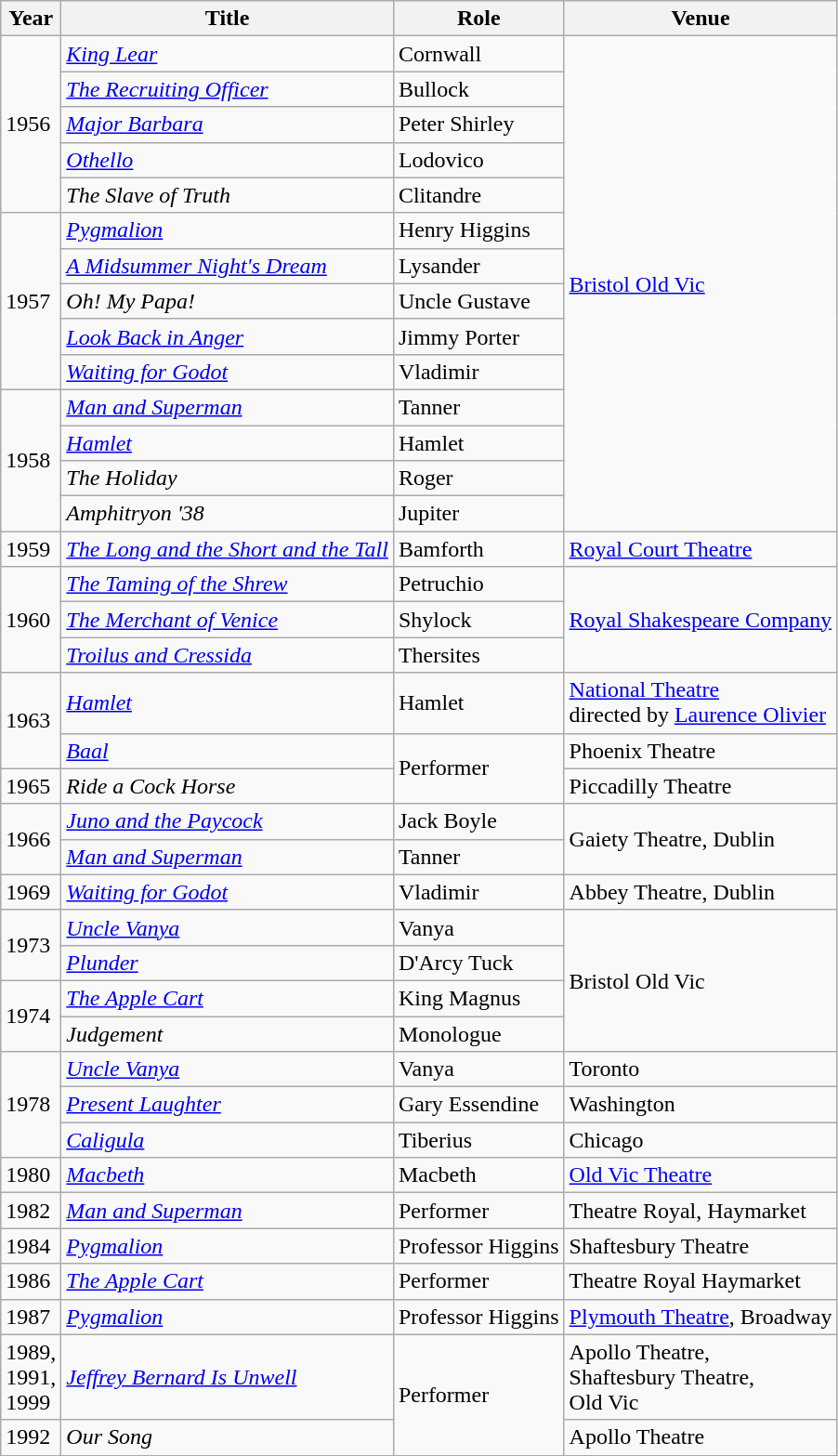<table class="wikitable sortable">
<tr>
<th>Year</th>
<th>Title</th>
<th>Role</th>
<th>Venue</th>
</tr>
<tr>
<td rowspan="5">1956</td>
<td><em><a href='#'>King Lear</a></em></td>
<td>Cornwall</td>
<td rowspan="14"><a href='#'>Bristol Old Vic</a></td>
</tr>
<tr>
<td><em><a href='#'>The Recruiting Officer</a></em></td>
<td>Bullock</td>
</tr>
<tr>
<td><em><a href='#'>Major Barbara</a></em></td>
<td>Peter Shirley</td>
</tr>
<tr>
<td><em><a href='#'>Othello</a></em></td>
<td>Lodovico</td>
</tr>
<tr>
<td><em>The Slave of Truth</em></td>
<td>Clitandre</td>
</tr>
<tr>
<td rowspan="5">1957</td>
<td><em><a href='#'>Pygmalion</a></em></td>
<td>Henry Higgins</td>
</tr>
<tr>
<td><em><a href='#'>A Midsummer Night's Dream</a></em></td>
<td>Lysander</td>
</tr>
<tr>
<td><em>Oh! My Papa!</em></td>
<td>Uncle Gustave</td>
</tr>
<tr>
<td><em><a href='#'>Look Back in Anger</a></em></td>
<td>Jimmy Porter</td>
</tr>
<tr>
<td><em><a href='#'>Waiting for Godot</a></em></td>
<td>Vladimir</td>
</tr>
<tr>
<td rowspan="4">1958</td>
<td><em><a href='#'>Man and Superman</a></em></td>
<td>Tanner</td>
</tr>
<tr>
<td><em><a href='#'>Hamlet</a></em></td>
<td>Hamlet</td>
</tr>
<tr>
<td><em>The Holiday</em></td>
<td>Roger</td>
</tr>
<tr>
<td><em>Amphitryon '38</em></td>
<td>Jupiter</td>
</tr>
<tr>
<td>1959</td>
<td><em><a href='#'>The Long and the Short and the Tall</a></em></td>
<td>Bamforth</td>
<td><a href='#'>Royal Court Theatre</a></td>
</tr>
<tr>
<td rowspan=3>1960</td>
<td><em><a href='#'>The Taming of the Shrew</a></em></td>
<td>Petruchio</td>
<td rowspan="3"><a href='#'>Royal Shakespeare Company</a></td>
</tr>
<tr>
<td><em><a href='#'>The Merchant of Venice</a></em></td>
<td>Shylock</td>
</tr>
<tr>
<td><em><a href='#'>Troilus and Cressida</a></em></td>
<td>Thersites</td>
</tr>
<tr>
<td rowspan="2">1963</td>
<td><em><a href='#'>Hamlet</a></em></td>
<td>Hamlet</td>
<td><a href='#'>National Theatre</a> <br> directed by <a href='#'>Laurence Olivier</a></td>
</tr>
<tr>
<td><em><a href='#'>Baal</a></em></td>
<td rowspan="2">Performer</td>
<td>Phoenix Theatre</td>
</tr>
<tr>
<td>1965</td>
<td><em>Ride a Cock Horse</em></td>
<td>Piccadilly Theatre</td>
</tr>
<tr>
<td rowspan=2>1966</td>
<td><em><a href='#'>Juno and the Paycock</a></em></td>
<td>Jack Boyle</td>
<td rowspan="2">Gaiety Theatre, Dublin</td>
</tr>
<tr>
<td><em><a href='#'>Man and Superman</a></em></td>
<td>Tanner</td>
</tr>
<tr>
<td>1969</td>
<td><em><a href='#'>Waiting for Godot</a></em></td>
<td>Vladimir</td>
<td>Abbey Theatre, Dublin</td>
</tr>
<tr>
<td rowspan="2">1973</td>
<td><em><a href='#'>Uncle Vanya</a></em></td>
<td>Vanya</td>
<td rowspan="4">Bristol Old Vic</td>
</tr>
<tr>
<td><a href='#'><em>Plunder</em></a></td>
<td>D'Arcy Tuck</td>
</tr>
<tr>
<td rowspan="2">1974</td>
<td><em><a href='#'>The Apple Cart</a></em></td>
<td>King Magnus</td>
</tr>
<tr>
<td><em>Judgement</em></td>
<td>Monologue</td>
</tr>
<tr>
<td rowspan=3>1978</td>
<td><em><a href='#'>Uncle Vanya</a></em></td>
<td>Vanya</td>
<td>Toronto</td>
</tr>
<tr>
<td><em><a href='#'>Present Laughter</a></em></td>
<td>Gary Essendine</td>
<td>Washington</td>
</tr>
<tr>
<td><em><a href='#'>Caligula</a></em></td>
<td>Tiberius</td>
<td>Chicago</td>
</tr>
<tr>
<td>1980</td>
<td><em><a href='#'>Macbeth</a></em></td>
<td>Macbeth</td>
<td><a href='#'>Old Vic Theatre</a></td>
</tr>
<tr>
<td>1982</td>
<td><em><a href='#'>Man and Superman</a></em></td>
<td>Performer</td>
<td>Theatre Royal, Haymarket</td>
</tr>
<tr>
<td>1984</td>
<td><em><a href='#'>Pygmalion</a></em></td>
<td>Professor Higgins</td>
<td>Shaftesbury Theatre</td>
</tr>
<tr>
<td>1986</td>
<td><em><a href='#'>The Apple Cart</a></em></td>
<td>Performer</td>
<td>Theatre Royal Haymarket</td>
</tr>
<tr>
<td>1987</td>
<td><em><a href='#'>Pygmalion</a></em></td>
<td>Professor Higgins</td>
<td><a href='#'>Plymouth Theatre</a>, Broadway</td>
</tr>
<tr>
<td>1989, <br> 1991, <br> 1999</td>
<td><em><a href='#'>Jeffrey Bernard Is Unwell</a></em></td>
<td rowspan="2">Performer</td>
<td>Apollo Theatre, <br> Shaftesbury Theatre, <br> Old Vic</td>
</tr>
<tr>
<td>1992</td>
<td><em>Our Song</em></td>
<td>Apollo Theatre</td>
</tr>
<tr>
</tr>
</table>
